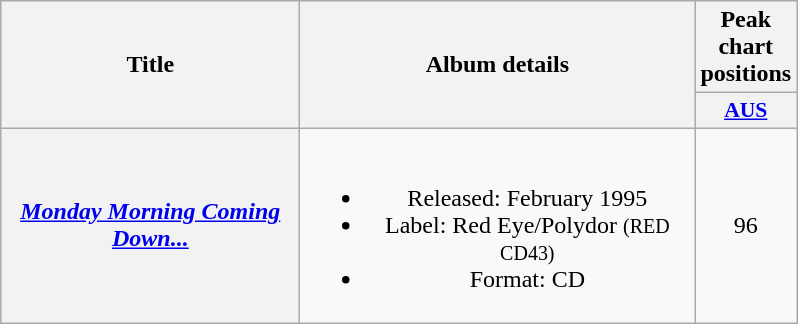<table class="wikitable plainrowheaders" style="text-align:center;">
<tr>
<th scope="col" rowspan="2" style="width:12em;">Title</th>
<th scope="col" rowspan="2" style="width:16em;">Album details</th>
<th scope="col">Peak chart positions</th>
</tr>
<tr>
<th scope="col" style="width:3em;font-size:90%;"><a href='#'>AUS</a><br></th>
</tr>
<tr>
<th scope="row"><em><a href='#'>Monday Morning Coming Down...</a></em></th>
<td><br><ul><li>Released: February 1995</li><li>Label: Red Eye/Polydor <small>(RED CD43)</small></li><li>Format: CD</li></ul></td>
<td>96</td>
</tr>
</table>
